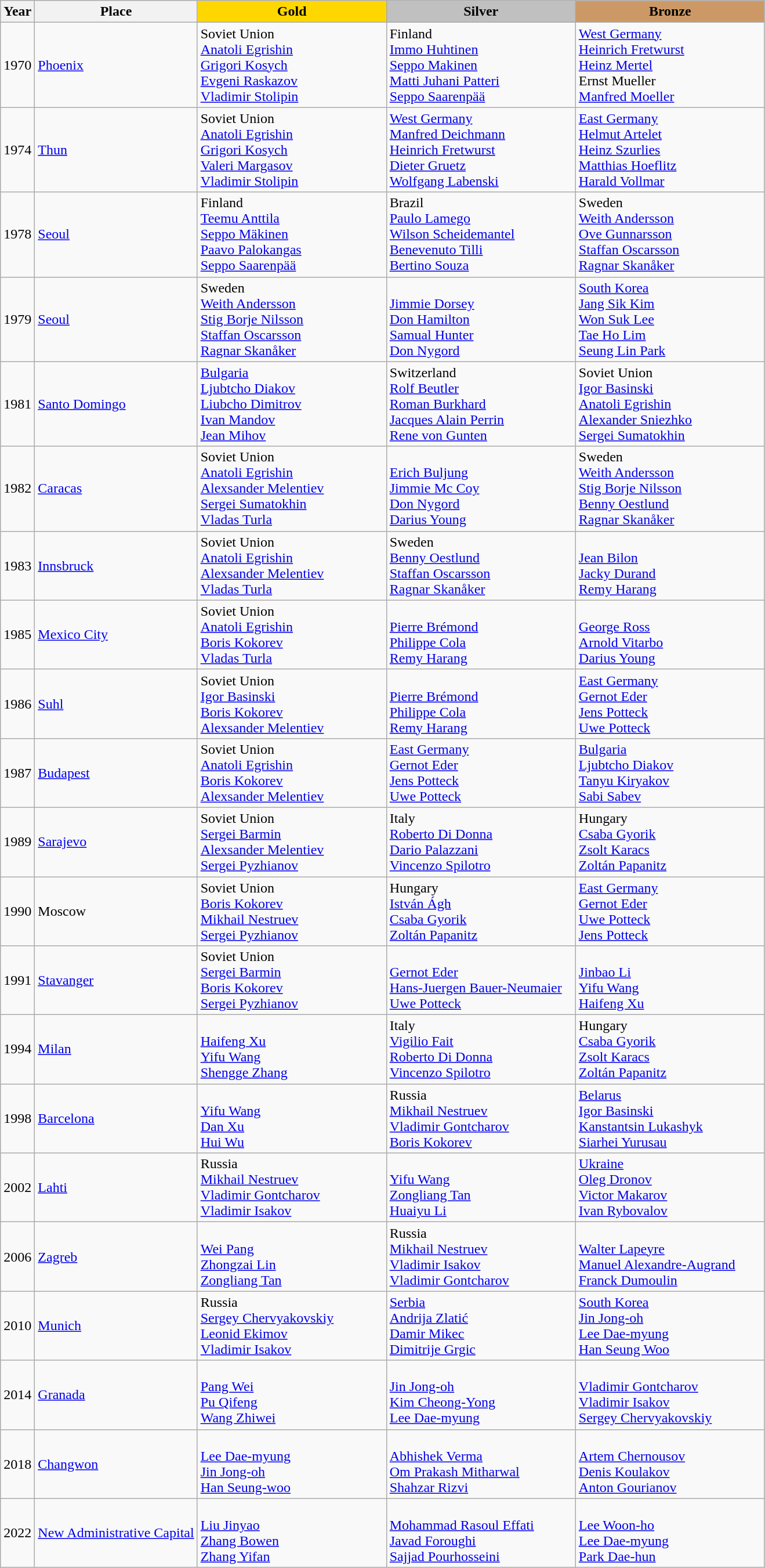<table class="wikitable">
<tr>
<th>Year</th>
<th>Place</th>
<th style="background:gold; width:210px;">Gold</th>
<th style="background:silver; width:210px;">Silver</th>
<th style="background:#c96; width:210px;">Bronze</th>
</tr>
<tr>
<td>1970</td>
<td> <a href='#'>Phoenix</a></td>
<td> Soviet Union<br><a href='#'>Anatoli Egrishin</a><br><a href='#'>Grigori Kosych</a><br><a href='#'>Evgeni Raskazov</a><br><a href='#'>Vladimir Stolipin</a></td>
<td> Finland<br><a href='#'>Immo Huhtinen</a><br><a href='#'>Seppo Makinen</a><br><a href='#'>Matti Juhani Patteri</a><br><a href='#'>Seppo Saarenpää</a></td>
<td> <a href='#'>West Germany</a><br><a href='#'>Heinrich Fretwurst</a><br><a href='#'>Heinz Mertel</a><br>Ernst Mueller<br><a href='#'>Manfred Moeller</a></td>
</tr>
<tr>
<td>1974</td>
<td> <a href='#'>Thun</a></td>
<td> Soviet Union<br><a href='#'>Anatoli Egrishin</a><br><a href='#'>Grigori Kosych</a><br><a href='#'>Valeri Margasov</a><br><a href='#'>Vladimir Stolipin</a></td>
<td> <a href='#'>West Germany</a><br><a href='#'>Manfred Deichmann</a><br><a href='#'>Heinrich Fretwurst</a><br><a href='#'>Dieter Gruetz</a><br><a href='#'>Wolfgang Labenski</a></td>
<td> <a href='#'>East Germany</a><br><a href='#'>Helmut Artelet</a><br><a href='#'>Heinz Szurlies</a><br><a href='#'>Matthias Hoeflitz</a><br><a href='#'>Harald Vollmar</a></td>
</tr>
<tr>
<td>1978</td>
<td> <a href='#'>Seoul</a></td>
<td> Finland<br><a href='#'>Teemu Anttila</a><br><a href='#'>Seppo Mäkinen</a><br><a href='#'>Paavo Palokangas</a><br><a href='#'>Seppo Saarenpää</a></td>
<td> Brazil<br><a href='#'>Paulo Lamego</a><br><a href='#'>Wilson Scheidemantel</a><br><a href='#'>Benevenuto Tilli</a><br><a href='#'>Bertino Souza</a></td>
<td> Sweden<br><a href='#'>Weith Andersson</a><br><a href='#'>Ove Gunnarsson</a><br><a href='#'>Staffan Oscarsson</a><br><a href='#'>Ragnar Skanåker</a></td>
</tr>
<tr>
<td>1979</td>
<td> <a href='#'>Seoul</a></td>
<td> Sweden<br><a href='#'>Weith Andersson</a><br><a href='#'>Stig Borje Nilsson</a><br><a href='#'>Staffan Oscarsson</a><br><a href='#'>Ragnar Skanåker</a></td>
<td><br><a href='#'>Jimmie Dorsey</a><br><a href='#'>Don Hamilton</a><br><a href='#'>Samual Hunter</a><br><a href='#'>Don Nygord</a></td>
<td> <a href='#'>South Korea</a><br><a href='#'>Jang Sik Kim</a><br><a href='#'>Won Suk Lee</a><br><a href='#'>Tae Ho Lim</a><br><a href='#'>Seung Lin Park</a></td>
</tr>
<tr>
<td>1981</td>
<td> <a href='#'>Santo Domingo</a></td>
<td> <a href='#'>Bulgaria</a><br><a href='#'>Ljubtcho Diakov</a><br><a href='#'>Liubcho Dimitrov</a><br><a href='#'>Ivan Mandov</a><br><a href='#'>Jean Mihov</a></td>
<td> Switzerland<br><a href='#'>Rolf Beutler</a><br><a href='#'>Roman Burkhard</a><br><a href='#'>Jacques Alain Perrin</a><br><a href='#'>Rene von Gunten</a></td>
<td> Soviet Union<br><a href='#'>Igor Basinski</a><br><a href='#'>Anatoli Egrishin</a><br><a href='#'>Alexander Sniezhko</a><br><a href='#'>Sergei Sumatokhin</a></td>
</tr>
<tr>
<td>1982</td>
<td> <a href='#'>Caracas</a></td>
<td> Soviet Union<br><a href='#'>Anatoli Egrishin</a><br><a href='#'>Alexsander Melentiev</a><br><a href='#'>Sergei Sumatokhin</a><br><a href='#'>Vladas Turla</a></td>
<td><br><a href='#'>Erich Buljung</a><br><a href='#'>Jimmie Mc Coy</a><br><a href='#'>Don Nygord</a><br><a href='#'>Darius Young</a></td>
<td> Sweden<br><a href='#'>Weith Andersson</a><br><a href='#'>Stig Borje Nilsson</a><br><a href='#'>Benny Oestlund</a><br><a href='#'>Ragnar Skanåker</a></td>
</tr>
<tr>
<td>1983</td>
<td> <a href='#'>Innsbruck</a></td>
<td> Soviet Union<br><a href='#'>Anatoli Egrishin</a><br><a href='#'>Alexsander Melentiev</a><br><a href='#'>Vladas Turla</a></td>
<td> Sweden<br><a href='#'>Benny Oestlund</a><br><a href='#'>Staffan Oscarsson</a><br><a href='#'>Ragnar Skanåker</a></td>
<td><br><a href='#'>Jean Bilon</a><br><a href='#'>Jacky Durand</a><br><a href='#'>Remy Harang</a></td>
</tr>
<tr>
<td>1985</td>
<td> <a href='#'>Mexico City</a></td>
<td> Soviet Union<br><a href='#'>Anatoli Egrishin</a><br><a href='#'>Boris Kokorev</a><br><a href='#'>Vladas Turla</a></td>
<td><br><a href='#'>Pierre Brémond</a><br><a href='#'>Philippe Cola</a><br><a href='#'>Remy Harang</a></td>
<td><br><a href='#'>George Ross</a><br><a href='#'>Arnold Vitarbo</a><br><a href='#'>Darius Young</a></td>
</tr>
<tr>
<td>1986</td>
<td> <a href='#'>Suhl</a></td>
<td> Soviet Union<br><a href='#'>Igor Basinski</a><br><a href='#'>Boris Kokorev</a><br><a href='#'>Alexsander Melentiev</a></td>
<td><br><a href='#'>Pierre Brémond</a><br><a href='#'>Philippe Cola</a><br><a href='#'>Remy Harang</a></td>
<td> <a href='#'>East Germany</a><br><a href='#'>Gernot Eder</a><br><a href='#'>Jens Potteck</a><br><a href='#'>Uwe Potteck</a></td>
</tr>
<tr>
<td>1987</td>
<td> <a href='#'>Budapest</a></td>
<td> Soviet Union<br><a href='#'>Anatoli Egrishin</a><br><a href='#'>Boris Kokorev</a><br><a href='#'>Alexsander Melentiev</a></td>
<td> <a href='#'>East Germany</a><br><a href='#'>Gernot Eder</a><br><a href='#'>Jens Potteck</a><br><a href='#'>Uwe Potteck</a></td>
<td> <a href='#'>Bulgaria</a><br><a href='#'>Ljubtcho Diakov</a><br><a href='#'>Tanyu Kiryakov</a><br><a href='#'>Sabi Sabev</a></td>
</tr>
<tr>
<td>1989</td>
<td> <a href='#'>Sarajevo</a></td>
<td> Soviet Union<br><a href='#'>Sergei Barmin</a><br><a href='#'>Alexsander Melentiev</a><br><a href='#'>Sergei Pyzhianov</a></td>
<td> Italy<br><a href='#'>Roberto Di Donna</a><br><a href='#'>Dario Palazzani</a><br><a href='#'>Vincenzo Spilotro</a></td>
<td> Hungary<br><a href='#'>Csaba Gyorik</a><br><a href='#'>Zsolt Karacs</a><br><a href='#'>Zoltán Papanitz</a></td>
</tr>
<tr>
<td>1990</td>
<td> Moscow</td>
<td> Soviet Union<br><a href='#'>Boris Kokorev</a><br><a href='#'>Mikhail Nestruev</a><br><a href='#'>Sergei Pyzhianov</a></td>
<td> Hungary<br><a href='#'>István Ágh</a><br><a href='#'>Csaba Gyorik</a><br><a href='#'>Zoltán Papanitz</a></td>
<td> <a href='#'>East Germany</a><br><a href='#'>Gernot Eder</a><br><a href='#'>Uwe Potteck</a><br><a href='#'>Jens Potteck</a></td>
</tr>
<tr>
<td>1991</td>
<td> <a href='#'>Stavanger</a></td>
<td> Soviet Union<br><a href='#'>Sergei Barmin</a><br><a href='#'>Boris Kokorev</a><br><a href='#'>Sergei Pyzhianov</a></td>
<td><br><a href='#'>Gernot Eder</a><br><a href='#'>Hans-Juergen Bauer-Neumaier</a><br><a href='#'>Uwe Potteck</a></td>
<td><br><a href='#'>Jinbao Li</a><br><a href='#'>Yifu Wang</a><br><a href='#'>Haifeng Xu</a></td>
</tr>
<tr>
<td>1994</td>
<td> <a href='#'>Milan</a></td>
<td><br><a href='#'>Haifeng Xu</a><br><a href='#'>Yifu Wang</a><br><a href='#'>Shengge Zhang</a></td>
<td> Italy<br><a href='#'>Vigilio Fait</a><br><a href='#'>Roberto Di Donna</a><br><a href='#'>Vincenzo Spilotro</a></td>
<td> Hungary<br><a href='#'>Csaba Gyorik</a><br><a href='#'>Zsolt Karacs</a><br><a href='#'>Zoltán Papanitz</a></td>
</tr>
<tr>
<td>1998</td>
<td> <a href='#'>Barcelona</a></td>
<td><br><a href='#'>Yifu Wang</a><br><a href='#'>Dan Xu</a><br><a href='#'>Hui Wu</a></td>
<td> Russia<br><a href='#'>Mikhail Nestruev</a><br><a href='#'>Vladimir Gontcharov</a><br><a href='#'>Boris Kokorev</a></td>
<td> <a href='#'>Belarus</a><br><a href='#'>Igor Basinski</a><br><a href='#'>Kanstantsin Lukashyk</a><br><a href='#'>Siarhei Yurusau</a></td>
</tr>
<tr>
<td>2002</td>
<td> <a href='#'>Lahti</a></td>
<td> Russia<br><a href='#'>Mikhail Nestruev</a><br><a href='#'>Vladimir Gontcharov</a><br><a href='#'>Vladimir Isakov</a></td>
<td><br><a href='#'>Yifu Wang</a><br><a href='#'>Zongliang Tan</a><br><a href='#'>Huaiyu Li</a></td>
<td> <a href='#'>Ukraine</a><br><a href='#'>Oleg Dronov</a><br><a href='#'>Victor Makarov</a><br><a href='#'>Ivan Rybovalov</a></td>
</tr>
<tr>
<td>2006</td>
<td> <a href='#'>Zagreb</a></td>
<td><br><a href='#'>Wei Pang</a><br><a href='#'>Zhongzai Lin</a><br><a href='#'>Zongliang Tan</a></td>
<td> Russia<br><a href='#'>Mikhail Nestruev</a><br><a href='#'>Vladimir Isakov</a><br><a href='#'>Vladimir Gontcharov</a></td>
<td><br><a href='#'>Walter Lapeyre</a><br><a href='#'>Manuel Alexandre-Augrand</a><br><a href='#'>Franck Dumoulin</a></td>
</tr>
<tr>
<td>2010</td>
<td> <a href='#'>Munich</a></td>
<td> Russia<br><a href='#'>Sergey Chervyakovskiy</a><br><a href='#'>Leonid Ekimov</a><br><a href='#'>Vladimir Isakov</a></td>
<td> <a href='#'>Serbia</a><br><a href='#'>Andrija Zlatić</a><br><a href='#'>Damir Mikec</a><br><a href='#'>Dimitrije Grgic</a></td>
<td> <a href='#'>South Korea</a><br><a href='#'>Jin Jong-oh</a><br><a href='#'>Lee Dae-myung</a><br><a href='#'>Han Seung Woo</a></td>
</tr>
<tr>
<td>2014</td>
<td> <a href='#'>Granada</a></td>
<td><br><a href='#'>Pang Wei</a><br><a href='#'>Pu Qifeng</a><br><a href='#'>Wang Zhiwei</a></td>
<td><br><a href='#'>Jin Jong-oh</a><br><a href='#'>Kim Cheong-Yong</a><br><a href='#'>Lee Dae-myung</a></td>
<td><br><a href='#'>Vladimir Gontcharov</a><br><a href='#'>Vladimir Isakov</a><br><a href='#'>Sergey Chervyakovskiy</a></td>
</tr>
<tr>
<td>2018</td>
<td> <a href='#'>Changwon</a></td>
<td><br><a href='#'>Lee Dae-myung</a><br><a href='#'>Jin Jong-oh</a><br><a href='#'>Han Seung-woo</a></td>
<td><br><a href='#'>Abhishek Verma</a><br><a href='#'>Om Prakash Mitharwal</a><br><a href='#'>Shahzar Rizvi</a></td>
<td><br><a href='#'>Artem Chernousov</a><br><a href='#'>Denis Koulakov</a><br><a href='#'>Anton Gourianov</a></td>
</tr>
<tr>
<td>2022</td>
<td> <a href='#'>New Administrative Capital</a></td>
<td><br><a href='#'>Liu Jinyao</a><br><a href='#'>Zhang Bowen</a><br><a href='#'>Zhang Yifan</a></td>
<td><br><a href='#'>Mohammad Rasoul Effati</a><br><a href='#'>Javad Foroughi</a><br><a href='#'>Sajjad Pourhosseini</a></td>
<td><br><a href='#'>Lee Woon-ho</a><br><a href='#'>Lee Dae-myung</a><br><a href='#'>Park Dae-hun</a></td>
</tr>
</table>
